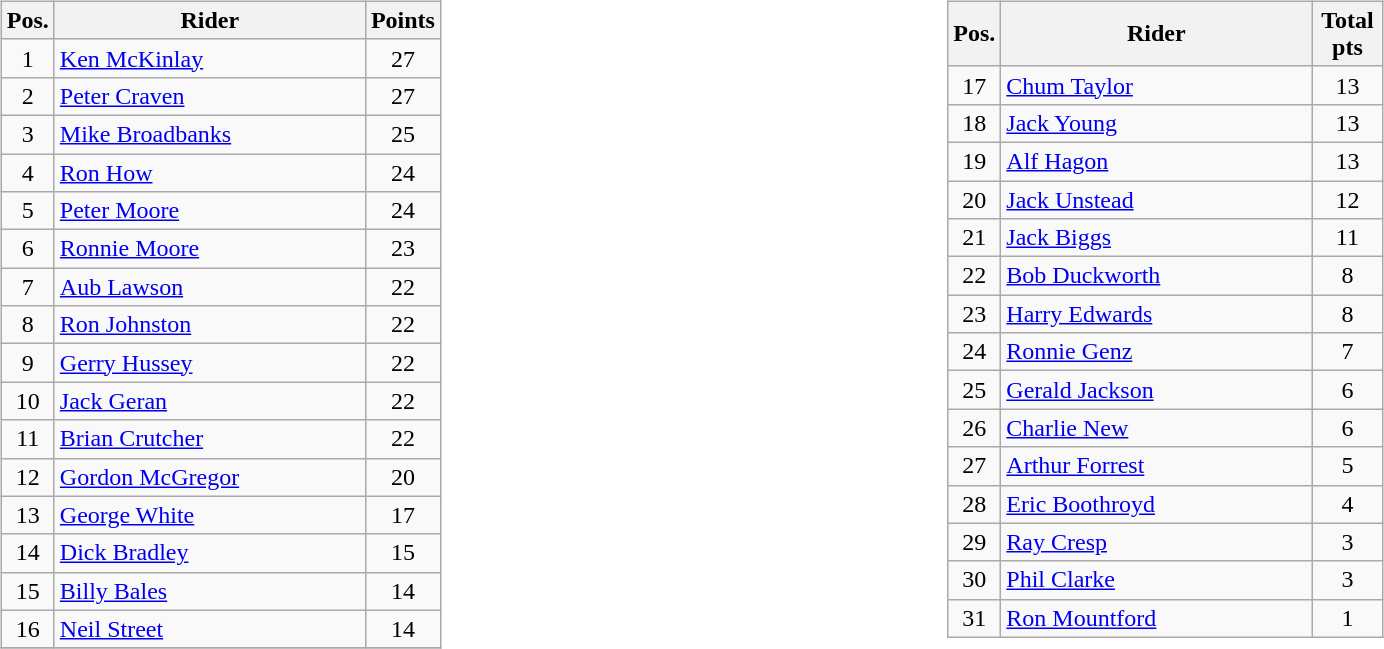<table width=100%>
<tr>
<td width=50% valign=top><br><table class="wikitable" style="text-align:center;">
<tr>
<th width=25px>Pos.</th>
<th width=200px>Rider</th>
<th width=40px>Points</th>
</tr>
<tr>
<td>1</td>
<td align=left> <a href='#'>Ken McKinlay</a></td>
<td>27</td>
</tr>
<tr>
<td>2</td>
<td align=left> <a href='#'>Peter Craven</a></td>
<td>27</td>
</tr>
<tr>
<td>3</td>
<td align=left> <a href='#'>Mike Broadbanks</a></td>
<td>25</td>
</tr>
<tr>
<td>4</td>
<td align=left> <a href='#'>Ron How</a></td>
<td>24</td>
</tr>
<tr>
<td>5</td>
<td align=left> <a href='#'>Peter Moore</a></td>
<td>24</td>
</tr>
<tr>
<td>6</td>
<td align=left> <a href='#'>Ronnie Moore</a></td>
<td>23</td>
</tr>
<tr>
<td>7</td>
<td align=left> <a href='#'>Aub Lawson</a></td>
<td>22</td>
</tr>
<tr>
<td>8</td>
<td align=left> <a href='#'>Ron Johnston</a></td>
<td>22</td>
</tr>
<tr>
<td>9</td>
<td align=left> <a href='#'>Gerry Hussey</a></td>
<td>22</td>
</tr>
<tr>
<td>10</td>
<td align=left> <a href='#'>Jack Geran</a></td>
<td>22</td>
</tr>
<tr>
<td>11</td>
<td align=left> <a href='#'>Brian Crutcher</a></td>
<td>22</td>
</tr>
<tr>
<td>12</td>
<td align=left> <a href='#'>Gordon McGregor</a></td>
<td>20</td>
</tr>
<tr>
<td>13</td>
<td align=left> <a href='#'>George White</a></td>
<td>17</td>
</tr>
<tr>
<td>14</td>
<td align=left> <a href='#'>Dick Bradley</a></td>
<td>15</td>
</tr>
<tr>
<td>15</td>
<td align=left> <a href='#'>Billy Bales</a></td>
<td>14</td>
</tr>
<tr>
<td>16</td>
<td align=left> <a href='#'>Neil Street</a></td>
<td>14</td>
</tr>
<tr>
</tr>
</table>
</td>
<td width=50% valign=top><br><table class="wikitable" style="text-align:center;">
<tr>
<th width=25px>Pos.</th>
<th width=200px>Rider</th>
<th width=40px>Total pts</th>
</tr>
<tr>
<td>17</td>
<td align=left> <a href='#'>Chum Taylor</a></td>
<td>13</td>
</tr>
<tr>
<td>18</td>
<td align=left> <a href='#'>Jack Young</a></td>
<td>13</td>
</tr>
<tr>
<td>19</td>
<td align=left> <a href='#'>Alf Hagon</a></td>
<td>13</td>
</tr>
<tr>
<td>20</td>
<td align=left> <a href='#'>Jack Unstead</a></td>
<td>12</td>
</tr>
<tr>
<td>21</td>
<td align=left> <a href='#'>Jack Biggs</a></td>
<td>11</td>
</tr>
<tr>
<td>22</td>
<td align=left> <a href='#'>Bob Duckworth</a></td>
<td>8</td>
</tr>
<tr>
<td>23</td>
<td align=left> <a href='#'>Harry Edwards</a></td>
<td>8</td>
</tr>
<tr>
<td>24</td>
<td align=left> <a href='#'>Ronnie Genz</a></td>
<td>7</td>
</tr>
<tr>
<td>25</td>
<td align=left> <a href='#'>Gerald Jackson</a></td>
<td>6</td>
</tr>
<tr>
<td>26</td>
<td align=left> <a href='#'>Charlie New</a></td>
<td>6</td>
</tr>
<tr>
<td>27</td>
<td align=left> <a href='#'>Arthur Forrest</a></td>
<td>5</td>
</tr>
<tr>
<td>28</td>
<td align=left> <a href='#'>Eric Boothroyd</a></td>
<td>4</td>
</tr>
<tr>
<td>29</td>
<td align=left> <a href='#'>Ray Cresp</a></td>
<td>3</td>
</tr>
<tr>
<td>30</td>
<td align=left> <a href='#'>Phil Clarke</a></td>
<td>3</td>
</tr>
<tr>
<td>31</td>
<td align=left> <a href='#'>Ron Mountford</a></td>
<td>1</td>
</tr>
</table>
</td>
</tr>
</table>
